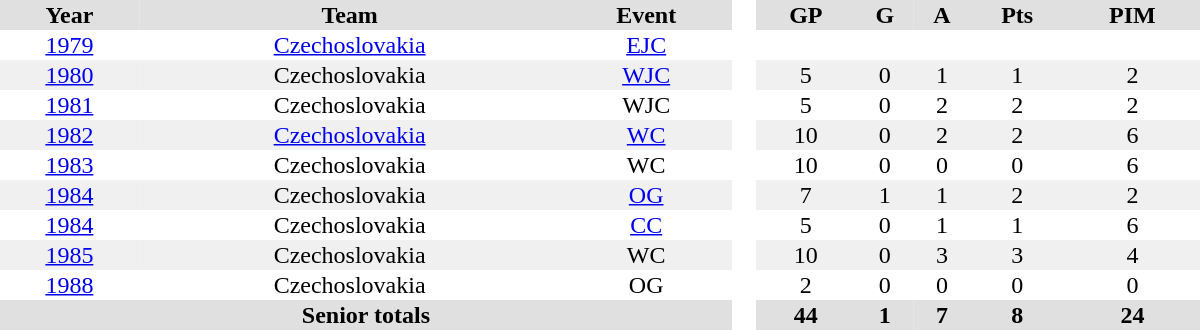<table border="0" cellpadding="1" cellspacing="0" style="text-align:center; width:50em">
<tr ALIGN="center" bgcolor="#e0e0e0">
<th>Year</th>
<th>Team</th>
<th>Event</th>
<th rowspan="99" bgcolor="#ffffff"> </th>
<th>GP</th>
<th>G</th>
<th>A</th>
<th>Pts</th>
<th>PIM</th>
</tr>
<tr>
<td><a href='#'>1979</a></td>
<td><a href='#'>Czechoslovakia</a></td>
<td><a href='#'>EJC</a></td>
<td></td>
<td></td>
<td></td>
<td></td>
<td></td>
</tr>
<tr bgcolor="#f0f0f0">
<td><a href='#'>1980</a></td>
<td>Czechoslovakia</td>
<td><a href='#'>WJC</a></td>
<td>5</td>
<td>0</td>
<td>1</td>
<td>1</td>
<td>2</td>
</tr>
<tr>
<td><a href='#'>1981</a></td>
<td>Czechoslovakia</td>
<td>WJC</td>
<td>5</td>
<td>0</td>
<td>2</td>
<td>2</td>
<td>2</td>
</tr>
<tr bgcolor="#f0f0f0">
<td><a href='#'>1982</a></td>
<td><a href='#'>Czechoslovakia</a></td>
<td><a href='#'>WC</a></td>
<td>10</td>
<td>0</td>
<td>2</td>
<td>2</td>
<td>6</td>
</tr>
<tr>
<td><a href='#'>1983</a></td>
<td>Czechoslovakia</td>
<td>WC</td>
<td>10</td>
<td>0</td>
<td>0</td>
<td>0</td>
<td>6</td>
</tr>
<tr bgcolor="#f0f0f0">
<td><a href='#'>1984</a></td>
<td>Czechoslovakia</td>
<td><a href='#'>OG</a></td>
<td>7</td>
<td>1</td>
<td>1</td>
<td>2</td>
<td>2</td>
</tr>
<tr>
<td><a href='#'>1984</a></td>
<td>Czechoslovakia</td>
<td><a href='#'>CC</a></td>
<td>5</td>
<td>0</td>
<td>1</td>
<td>1</td>
<td>6</td>
</tr>
<tr bgcolor="#f0f0f0">
<td><a href='#'>1985</a></td>
<td>Czechoslovakia</td>
<td>WC</td>
<td>10</td>
<td>0</td>
<td>3</td>
<td>3</td>
<td>4</td>
</tr>
<tr>
<td><a href='#'>1988</a></td>
<td>Czechoslovakia</td>
<td>OG</td>
<td>2</td>
<td>0</td>
<td>0</td>
<td>0</td>
<td>0</td>
</tr>
<tr bgcolor="#e0e0e0">
<th colspan="3">Senior totals</th>
<th>44</th>
<th>1</th>
<th>7</th>
<th>8</th>
<th>24</th>
</tr>
</table>
